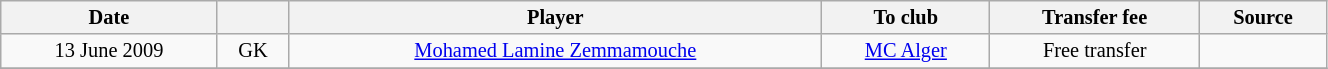<table class="wikitable sortable" style="width:70%; text-align:center; font-size:85%; text-align:centre;">
<tr>
<th>Date</th>
<th></th>
<th>Player</th>
<th>To club</th>
<th>Transfer fee</th>
<th>Source</th>
</tr>
<tr>
<td>13 June 2009</td>
<td>GK</td>
<td> <a href='#'>Mohamed Lamine Zemmamouche</a></td>
<td><a href='#'>MC Alger</a></td>
<td>Free transfer</td>
<td></td>
</tr>
<tr>
</tr>
</table>
